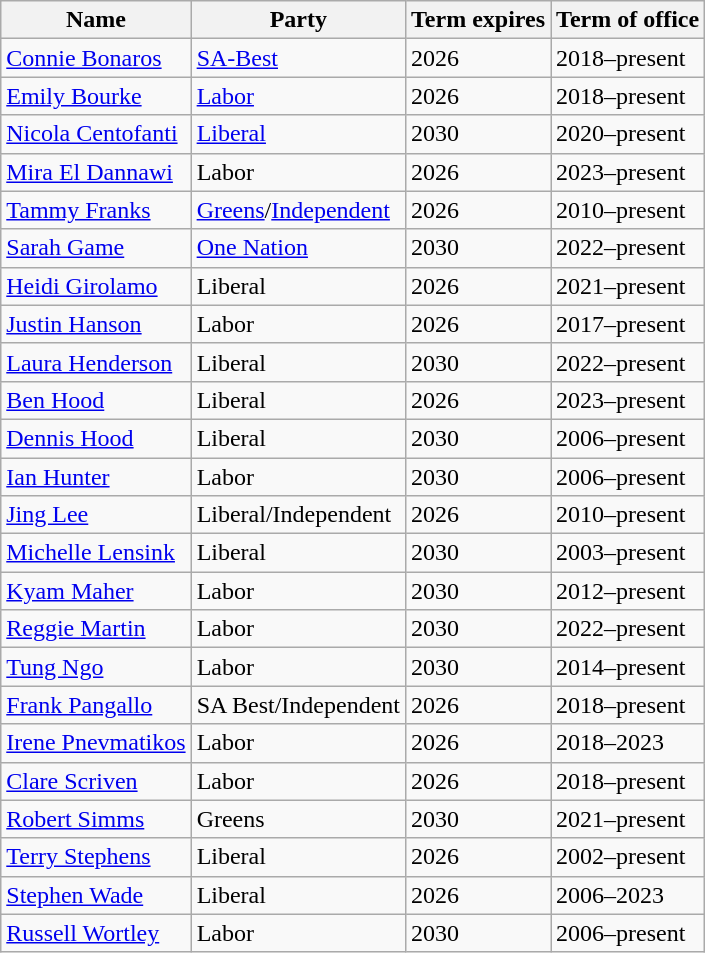<table class="wikitable sortable">
<tr>
<th>Name</th>
<th>Party</th>
<th>Term expires</th>
<th>Term of office</th>
</tr>
<tr>
<td><a href='#'>Connie Bonaros</a></td>
<td><a href='#'>SA-Best</a></td>
<td>2026</td>
<td>2018–present</td>
</tr>
<tr>
<td><a href='#'>Emily Bourke</a></td>
<td><a href='#'>Labor</a></td>
<td>2026</td>
<td>2018–present</td>
</tr>
<tr>
<td><a href='#'>Nicola Centofanti</a></td>
<td><a href='#'>Liberal</a></td>
<td>2030</td>
<td>2020–present</td>
</tr>
<tr>
<td><a href='#'>Mira El Dannawi</a> </td>
<td>Labor</td>
<td>2026</td>
<td>2023–present</td>
</tr>
<tr>
<td><a href='#'>Tammy Franks</a></td>
<td><a href='#'>Greens</a>/<a href='#'>Independent</a> </td>
<td>2026</td>
<td>2010–present</td>
</tr>
<tr>
<td><a href='#'>Sarah Game</a></td>
<td><a href='#'>One Nation</a></td>
<td>2030</td>
<td>2022–present</td>
</tr>
<tr>
<td><a href='#'>Heidi Girolamo</a></td>
<td>Liberal</td>
<td>2026</td>
<td>2021–present</td>
</tr>
<tr>
<td><a href='#'>Justin Hanson</a></td>
<td>Labor</td>
<td>2026</td>
<td>2017–present</td>
</tr>
<tr>
<td><a href='#'>Laura Henderson</a></td>
<td>Liberal</td>
<td>2030</td>
<td>2022–present</td>
</tr>
<tr>
<td><a href='#'>Ben Hood</a> </td>
<td>Liberal</td>
<td>2026</td>
<td>2023–present</td>
</tr>
<tr>
<td><a href='#'>Dennis Hood</a></td>
<td>Liberal</td>
<td>2030</td>
<td>2006–present</td>
</tr>
<tr>
<td><a href='#'>Ian Hunter</a></td>
<td>Labor</td>
<td>2030</td>
<td>2006–present</td>
</tr>
<tr>
<td><a href='#'>Jing Lee</a></td>
<td>Liberal/Independent </td>
<td>2026</td>
<td>2010–present</td>
</tr>
<tr>
<td><a href='#'>Michelle Lensink</a></td>
<td>Liberal</td>
<td>2030</td>
<td>2003–present</td>
</tr>
<tr>
<td><a href='#'>Kyam Maher</a></td>
<td>Labor</td>
<td>2030</td>
<td>2012–present</td>
</tr>
<tr>
<td><a href='#'>Reggie Martin</a></td>
<td>Labor</td>
<td>2030</td>
<td>2022–present</td>
</tr>
<tr>
<td><a href='#'>Tung Ngo</a></td>
<td>Labor</td>
<td>2030</td>
<td>2014–present</td>
</tr>
<tr>
<td><a href='#'>Frank Pangallo</a></td>
<td>SA Best/Independent </td>
<td>2026</td>
<td>2018–present</td>
</tr>
<tr>
<td><a href='#'>Irene Pnevmatikos</a> </td>
<td>Labor</td>
<td>2026</td>
<td>2018–2023</td>
</tr>
<tr>
<td><a href='#'>Clare Scriven</a></td>
<td>Labor</td>
<td>2026</td>
<td>2018–present</td>
</tr>
<tr>
<td><a href='#'>Robert Simms</a></td>
<td>Greens</td>
<td>2030</td>
<td>2021–present</td>
</tr>
<tr>
<td><a href='#'>Terry Stephens</a></td>
<td>Liberal</td>
<td>2026</td>
<td>2002–present</td>
</tr>
<tr>
<td><a href='#'>Stephen Wade</a> </td>
<td>Liberal</td>
<td>2026</td>
<td>2006–2023</td>
</tr>
<tr>
<td><a href='#'>Russell Wortley</a></td>
<td>Labor</td>
<td>2030</td>
<td>2006–present</td>
</tr>
</table>
